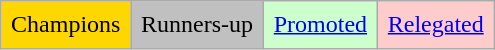<table class="wikitable">
<tr>
<td style="background-color:#FFD700; padding:0.4em;">Champions</td>
<td style="background-color:#C0C0C0; padding:0.4em;">Runners-up</td>
<td style="background-color:#ccffcc; padding:0.4em;"><a href='#'>Promoted</a></td>
<td style="background-color:#ffcccc; padding:0.4em;"><a href='#'>Relegated</a></td>
</tr>
</table>
